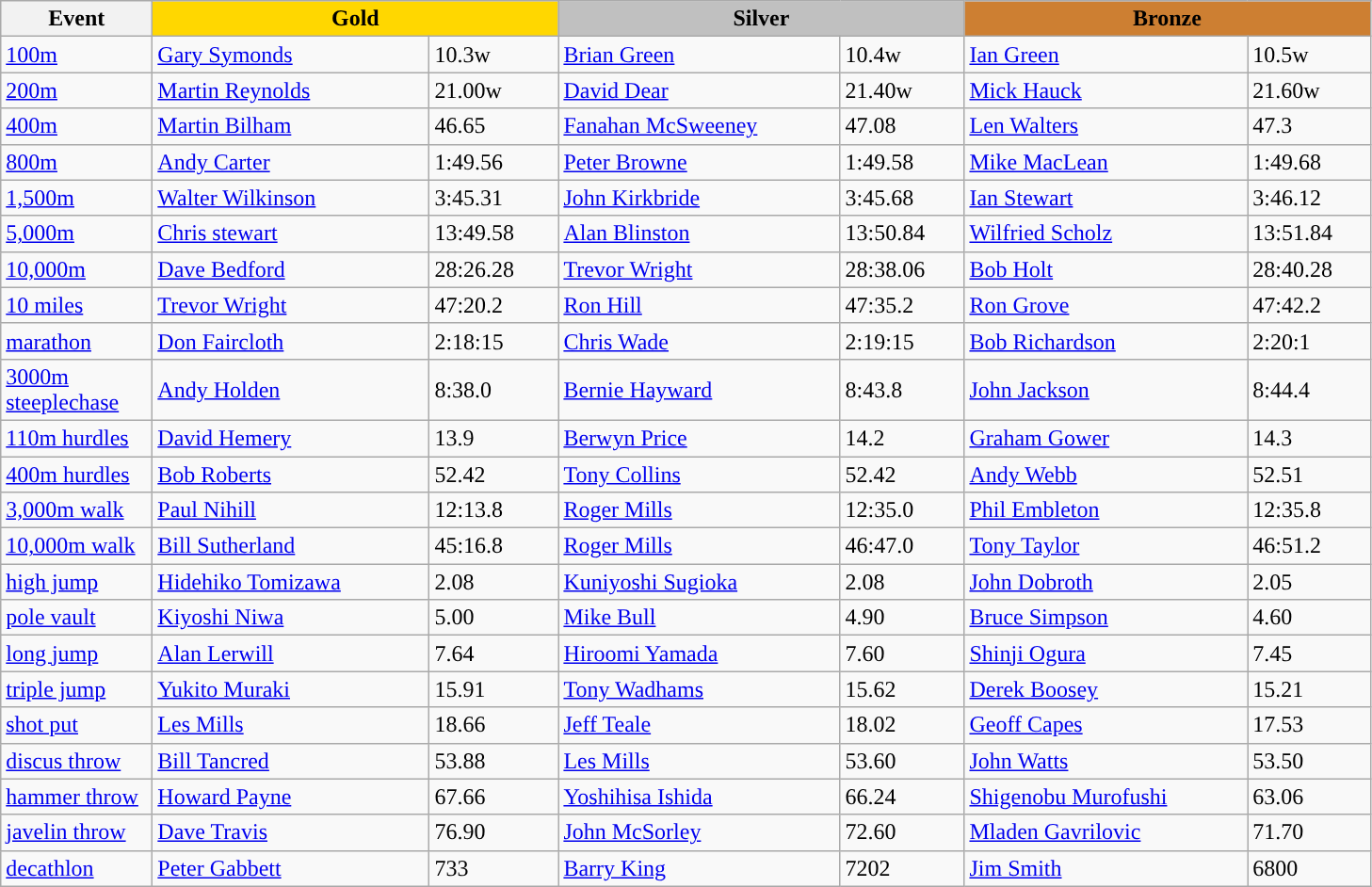<table class="wikitable" style="text-align:left">
<tr>
<th width=100>Event</th>
<th colspan="2" width="280" style="background:gold;">Gold</th>
<th colspan="2" width="280" style="background:silver;">Silver</th>
<th colspan="2" width="280" style="background:#CD7F32;">Bronze</th>
</tr>
<tr>
<td><a href='#'>100m</a></td>
<td> <a href='#'>Gary Symonds</a></td>
<td>10.3w</td>
<td><a href='#'>Brian Green</a></td>
<td>10.4w</td>
<td><a href='#'>Ian Green</a></td>
<td>10.5w</td>
</tr>
<tr>
<td><a href='#'>200m</a></td>
<td><a href='#'>Martin Reynolds</a></td>
<td>21.00w</td>
<td><a href='#'>David Dear</a></td>
<td>21.40w</td>
<td><a href='#'>Mick Hauck</a></td>
<td>21.60w</td>
</tr>
<tr>
<td><a href='#'>400m</a></td>
<td><a href='#'>Martin Bilham</a></td>
<td>46.65</td>
<td> <a href='#'>Fanahan McSweeney</a></td>
<td>47.08</td>
<td><a href='#'>Len Walters</a></td>
<td>47.3</td>
</tr>
<tr>
<td><a href='#'>800m</a></td>
<td><a href='#'>Andy Carter</a></td>
<td>1:49.56</td>
<td><a href='#'>Peter Browne</a></td>
<td>1:49.58</td>
<td> <a href='#'>Mike MacLean</a></td>
<td>1:49.68</td>
</tr>
<tr>
<td><a href='#'>1,500m</a></td>
<td><a href='#'>Walter Wilkinson</a></td>
<td>3:45.31</td>
<td><a href='#'>John Kirkbride</a></td>
<td>3:45.68</td>
<td> <a href='#'>Ian Stewart</a></td>
<td>3:46.12</td>
</tr>
<tr>
<td><a href='#'>5,000m</a></td>
<td><a href='#'>Chris stewart</a></td>
<td>13:49.58</td>
<td><a href='#'>Alan Blinston</a></td>
<td>13:50.84</td>
<td> <a href='#'>Wilfried Scholz</a></td>
<td>13:51.84</td>
</tr>
<tr>
<td><a href='#'>10,000m</a></td>
<td><a href='#'>Dave Bedford</a></td>
<td>28:26.28</td>
<td><a href='#'>Trevor Wright</a></td>
<td>28:38.06</td>
<td><a href='#'>Bob Holt</a></td>
<td>28:40.28</td>
</tr>
<tr>
<td><a href='#'>10 miles</a></td>
<td><a href='#'>Trevor Wright</a></td>
<td>47:20.2</td>
<td><a href='#'>Ron Hill</a></td>
<td>47:35.2</td>
<td><a href='#'>Ron Grove</a></td>
<td>47:42.2</td>
</tr>
<tr>
<td><a href='#'>marathon</a></td>
<td><a href='#'>Don Faircloth</a></td>
<td>2:18:15</td>
<td><a href='#'>Chris Wade</a></td>
<td>2:19:15</td>
<td><a href='#'>Bob Richardson</a></td>
<td>2:20:1</td>
</tr>
<tr>
<td><a href='#'>3000m steeplechase</a></td>
<td><a href='#'>Andy Holden</a></td>
<td>8:38.0</td>
<td><a href='#'>Bernie Hayward</a></td>
<td>8:43.8</td>
<td><a href='#'>John Jackson</a></td>
<td>8:44.4</td>
</tr>
<tr>
<td><a href='#'>110m hurdles</a></td>
<td><a href='#'>David Hemery</a></td>
<td>13.9</td>
<td> <a href='#'>Berwyn Price</a></td>
<td>14.2</td>
<td><a href='#'>Graham Gower</a></td>
<td>14.3</td>
</tr>
<tr>
<td><a href='#'>400m hurdles</a></td>
<td><a href='#'>Bob Roberts</a></td>
<td>52.42</td>
<td><a href='#'>Tony Collins</a></td>
<td>52.42</td>
<td><a href='#'>Andy Webb</a></td>
<td>52.51</td>
</tr>
<tr>
<td><a href='#'>3,000m walk</a></td>
<td><a href='#'>Paul Nihill</a></td>
<td>12:13.8</td>
<td><a href='#'>Roger Mills</a></td>
<td>12:35.0</td>
<td><a href='#'>Phil Embleton</a></td>
<td>12:35.8</td>
</tr>
<tr>
<td><a href='#'>10,000m walk</a></td>
<td> <a href='#'>Bill Sutherland</a></td>
<td>45:16.8</td>
<td><a href='#'>Roger Mills</a></td>
<td>46:47.0</td>
<td><a href='#'>Tony Taylor</a></td>
<td>46:51.2</td>
</tr>
<tr>
<td><a href='#'>high jump</a></td>
<td> <a href='#'>Hidehiko Tomizawa</a></td>
<td>2.08</td>
<td> <a href='#'>Kuniyoshi Sugioka</a></td>
<td>2.08</td>
<td> <a href='#'>John Dobroth</a></td>
<td>2.05</td>
</tr>
<tr>
<td><a href='#'>pole vault</a></td>
<td> <a href='#'>Kiyoshi Niwa</a></td>
<td>5.00</td>
<td><a href='#'>Mike Bull</a></td>
<td>4.90</td>
<td> <a href='#'>Bruce Simpson</a></td>
<td>4.60</td>
</tr>
<tr>
<td><a href='#'>long jump</a></td>
<td><a href='#'>Alan Lerwill</a></td>
<td>7.64</td>
<td> <a href='#'>Hiroomi Yamada</a></td>
<td>7.60</td>
<td> <a href='#'>Shinji Ogura</a></td>
<td>7.45</td>
</tr>
<tr>
<td><a href='#'>triple jump</a></td>
<td> <a href='#'>Yukito Muraki</a></td>
<td>15.91</td>
<td><a href='#'>Tony Wadhams</a></td>
<td>15.62</td>
<td><a href='#'>Derek Boosey</a></td>
<td>15.21</td>
</tr>
<tr>
<td><a href='#'>shot put</a></td>
<td> <a href='#'>Les Mills</a></td>
<td>18.66</td>
<td><a href='#'>Jeff Teale</a></td>
<td>18.02</td>
<td><a href='#'>Geoff Capes</a></td>
<td>17.53</td>
</tr>
<tr>
<td><a href='#'>discus throw</a></td>
<td><a href='#'>Bill Tancred</a></td>
<td>53.88</td>
<td> <a href='#'>Les Mills</a></td>
<td>53.60</td>
<td><a href='#'>John Watts</a></td>
<td>53.50</td>
</tr>
<tr>
<td><a href='#'>hammer throw</a></td>
<td><a href='#'>Howard Payne</a></td>
<td>67.66</td>
<td> <a href='#'>Yoshihisa Ishida</a></td>
<td>66.24</td>
<td> <a href='#'>Shigenobu Murofushi</a></td>
<td>63.06</td>
</tr>
<tr>
<td><a href='#'>javelin throw</a></td>
<td><a href='#'>Dave Travis</a></td>
<td>76.90</td>
<td><a href='#'>John McSorley</a></td>
<td>72.60</td>
<td><a href='#'>Mladen Gavrilovic</a></td>
<td>71.70</td>
</tr>
<tr>
<td><a href='#'>decathlon</a></td>
<td><a href='#'>Peter Gabbett</a></td>
<td>733</td>
<td><a href='#'>Barry King</a></td>
<td>7202</td>
<td><a href='#'>Jim Smith</a></td>
<td>6800</td>
</tr>
</table>
